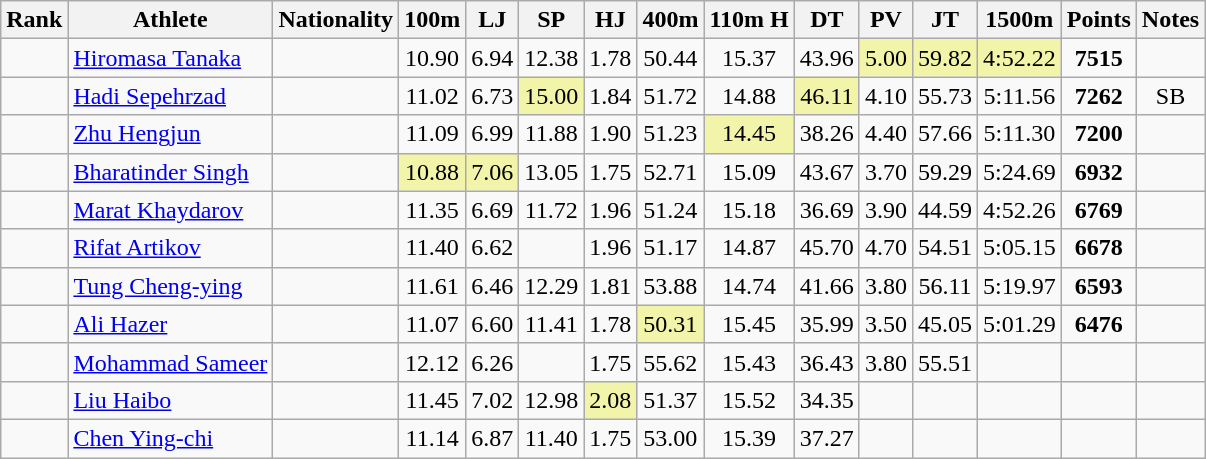<table class="wikitable sortable" style=" text-align:center;">
<tr>
<th>Rank</th>
<th>Athlete</th>
<th>Nationality</th>
<th>100m</th>
<th>LJ</th>
<th>SP</th>
<th>HJ</th>
<th>400m</th>
<th>110m H</th>
<th>DT</th>
<th>PV</th>
<th>JT</th>
<th>1500m</th>
<th>Points</th>
<th>Notes</th>
</tr>
<tr>
<td></td>
<td align=left><a href='#'>Hiromasa Tanaka</a></td>
<td align=left></td>
<td>10.90</td>
<td>6.94</td>
<td>12.38</td>
<td>1.78</td>
<td>50.44</td>
<td>15.37</td>
<td>43.96</td>
<td bgcolor=#F2F5A9>5.00</td>
<td bgcolor=#F2F5A9>59.82</td>
<td bgcolor=#F2F5A9>4:52.22</td>
<td><strong>7515</strong></td>
<td></td>
</tr>
<tr>
<td></td>
<td align=left><a href='#'>Hadi Sepehrzad</a></td>
<td align=left></td>
<td>11.02</td>
<td>6.73</td>
<td bgcolor=#F2F5A9>15.00</td>
<td>1.84</td>
<td>51.72</td>
<td>14.88</td>
<td bgcolor=#F2F5A9>46.11</td>
<td>4.10</td>
<td>55.73</td>
<td>5:11.56</td>
<td><strong>7262</strong></td>
<td>SB</td>
</tr>
<tr>
<td></td>
<td align=left><a href='#'>Zhu Hengjun</a></td>
<td align=left></td>
<td>11.09</td>
<td>6.99</td>
<td>11.88</td>
<td>1.90</td>
<td>51.23</td>
<td bgcolor=#F2F5A9>14.45</td>
<td>38.26</td>
<td>4.40</td>
<td>57.66</td>
<td>5:11.30</td>
<td><strong>7200</strong></td>
<td></td>
</tr>
<tr>
<td></td>
<td align=left><a href='#'>Bharatinder Singh</a></td>
<td align=left></td>
<td bgcolor=#F2F5A9>10.88</td>
<td bgcolor=#F2F5A9>7.06</td>
<td>13.05</td>
<td>1.75</td>
<td>52.71</td>
<td>15.09</td>
<td>43.67</td>
<td>3.70</td>
<td>59.29</td>
<td>5:24.69</td>
<td><strong>6932</strong></td>
<td></td>
</tr>
<tr>
<td></td>
<td align=left><a href='#'>Marat Khaydarov</a></td>
<td align=left></td>
<td>11.35</td>
<td>6.69</td>
<td>11.72</td>
<td>1.96</td>
<td>51.24</td>
<td>15.18</td>
<td>36.69</td>
<td>3.90</td>
<td>44.59</td>
<td>4:52.26</td>
<td><strong>6769</strong></td>
<td></td>
</tr>
<tr>
<td></td>
<td align=left><a href='#'>Rifat Artikov</a></td>
<td align=left></td>
<td>11.40</td>
<td>6.62</td>
<td></td>
<td>1.96</td>
<td>51.17</td>
<td>14.87</td>
<td>45.70</td>
<td>4.70</td>
<td>54.51</td>
<td>5:05.15</td>
<td><strong>6678</strong></td>
<td></td>
</tr>
<tr>
<td></td>
<td align=left><a href='#'>Tung Cheng-ying</a></td>
<td align=left></td>
<td>11.61</td>
<td>6.46</td>
<td>12.29</td>
<td>1.81</td>
<td>53.88</td>
<td>14.74</td>
<td>41.66</td>
<td>3.80</td>
<td>56.11</td>
<td>5:19.97</td>
<td><strong>6593</strong></td>
<td></td>
</tr>
<tr>
<td></td>
<td align=left><a href='#'>Ali Hazer</a></td>
<td align=left></td>
<td>11.07</td>
<td>6.60</td>
<td>11.41</td>
<td>1.78</td>
<td bgcolor=#F2F5A9>50.31</td>
<td>15.45</td>
<td>35.99</td>
<td>3.50</td>
<td>45.05</td>
<td>5:01.29</td>
<td><strong>6476</strong></td>
<td></td>
</tr>
<tr>
<td></td>
<td align=left><a href='#'>Mohammad Sameer</a></td>
<td align=left></td>
<td>12.12</td>
<td>6.26</td>
<td></td>
<td>1.75</td>
<td>55.62</td>
<td>15.43</td>
<td>36.43</td>
<td>3.80</td>
<td>55.51</td>
<td></td>
<td><strong></strong></td>
<td></td>
</tr>
<tr>
<td></td>
<td align=left><a href='#'>Liu Haibo</a></td>
<td align=left></td>
<td>11.45</td>
<td>7.02</td>
<td>12.98</td>
<td bgcolor=#F2F5A9>2.08</td>
<td>51.37</td>
<td>15.52</td>
<td>34.35</td>
<td></td>
<td></td>
<td></td>
<td><strong></strong></td>
<td></td>
</tr>
<tr>
<td></td>
<td align=left><a href='#'>Chen Ying-chi</a></td>
<td align=left></td>
<td>11.14</td>
<td>6.87</td>
<td>11.40</td>
<td>1.75</td>
<td>53.00</td>
<td>15.39</td>
<td>37.27</td>
<td></td>
<td></td>
<td></td>
<td><strong></strong></td>
<td></td>
</tr>
</table>
